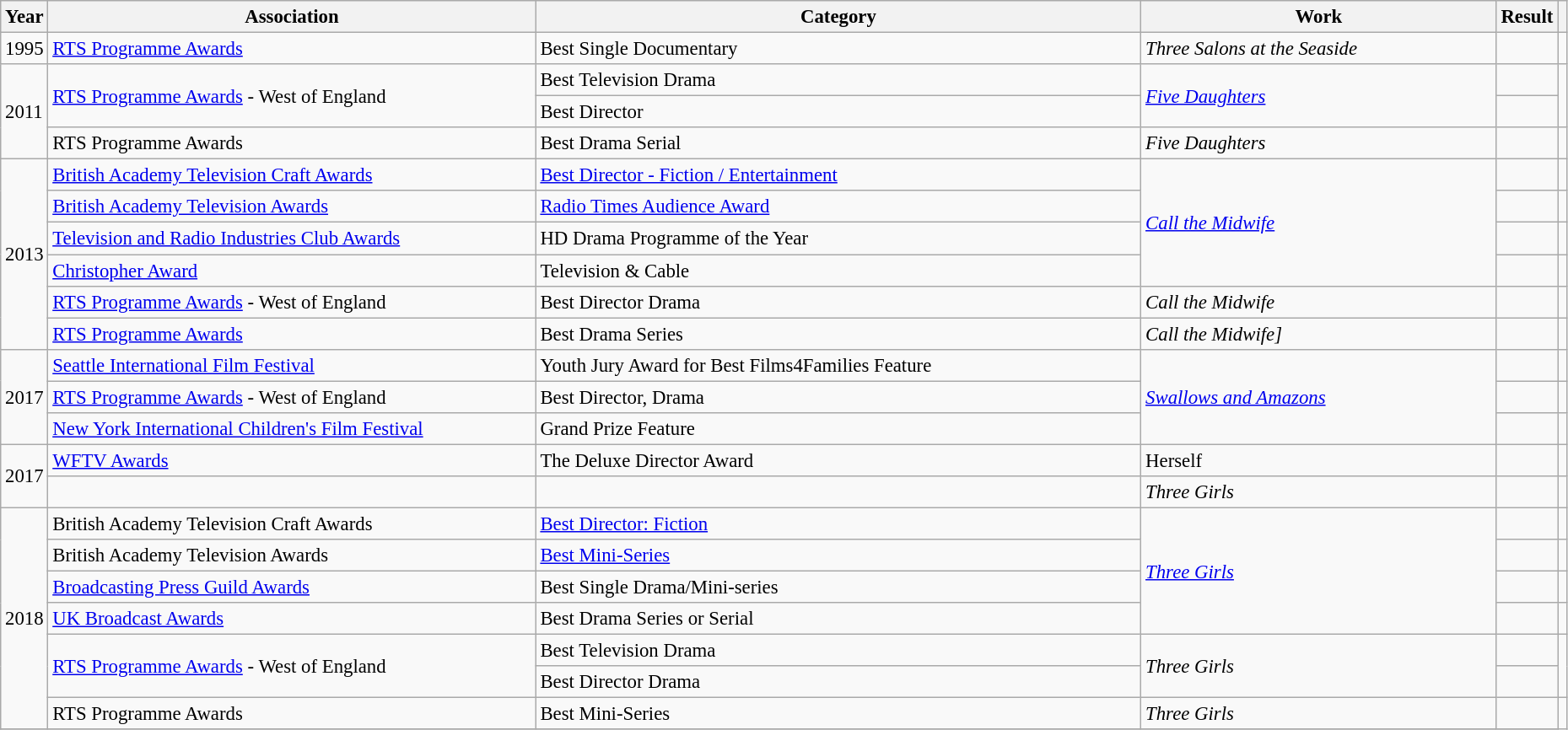<table class="wikitable sortable" style="font-size:95%" width="98%">
<tr>
<th style="width:2%;"  scope="col">Year</th>
<th style="width:33%;" scope="col">Association</th>
<th style="width:41%;" scope="col">Category</th>
<th style="width:33%;" scope="col">Work</th>
<th style="width:2%;"  scope="col">Result</th>
<th style="width:1%;"  scope="col" class="unsortable"></th>
</tr>
<tr>
<td>1995</td>
<td><a href='#'>RTS Programme Awards</a></td>
<td>Best Single Documentary</td>
<td><em>Three Salons at the Seaside</em></td>
<td></td>
<td></td>
</tr>
<tr>
<td rowspan="3">2011</td>
<td rowspan="2"><a href='#'>RTS Programme Awards</a> - West of England</td>
<td>Best Television Drama</td>
<td rowspan="2"><em><a href='#'>Five Daughters</a></em></td>
<td> </td>
<td rowspan="2"></td>
</tr>
<tr>
<td>Best Director</td>
<td></td>
</tr>
<tr>
<td>RTS Programme Awards</td>
<td>Best Drama Serial</td>
<td><em>Five Daughters</em></td>
<td> </td>
<td></td>
</tr>
<tr>
<td rowspan="6">2013</td>
<td><a href='#'>British Academy Television Craft Awards</a></td>
<td><a href='#'>Best Director - Fiction / Entertainment</a></td>
<td rowspan="4"><em><a href='#'>Call the Midwife</a></em></td>
<td></td>
<td></td>
</tr>
<tr>
<td><a href='#'>British Academy Television Awards</a></td>
<td><a href='#'>Radio Times Audience Award</a></td>
<td> </td>
<td></td>
</tr>
<tr>
<td><a href='#'>Television and Radio Industries Club Awards</a></td>
<td>HD Drama Programme of the Year</td>
<td> </td>
<td></td>
</tr>
<tr>
<td><a href='#'>Christopher Award</a></td>
<td>Television & Cable</td>
<td> </td>
<td></td>
</tr>
<tr>
<td><a href='#'>RTS Programme Awards</a> - West of England</td>
<td>Best Director Drama</td>
<td><em>Call the Midwife</em></td>
<td></td>
<td></td>
</tr>
<tr>
<td><a href='#'>RTS Programme Awards</a></td>
<td>Best Drama Series</td>
<td><em>Call the Midwife]</em></td>
<td> </td>
<td></td>
</tr>
<tr>
<td rowspan="3">2017</td>
<td><a href='#'>Seattle International Film Festival</a></td>
<td>Youth Jury Award for Best Films4Families Feature</td>
<td rowspan="3"><em><a href='#'>Swallows and Amazons</a></em></td>
<td> </td>
<td></td>
</tr>
<tr>
<td><a href='#'>RTS Programme Awards</a> - West of England</td>
<td>Best Director, Drama</td>
<td></td>
<td></td>
</tr>
<tr>
<td><a href='#'>New York International Children's Film Festival</a></td>
<td>Grand Prize Feature</td>
<td> </td>
<td></td>
</tr>
<tr>
<td rowspan="2">2017</td>
<td><a href='#'>WFTV Awards</a></td>
<td>The Deluxe Director Award</td>
<td>Herself</td>
<td></td>
<td></td>
</tr>
<tr>
<td></td>
<td></td>
<td><em>Three Girls</em></td>
<td> </td>
<td><br></td>
</tr>
<tr>
<td rowspan="7">2018</td>
<td>British Academy Television Craft Awards</td>
<td><a href='#'>Best Director: Fiction</a></td>
<td rowspan="4"><em><a href='#'>Three Girls</a></em></td>
<td></td>
<td></td>
</tr>
<tr>
<td>British Academy Television Awards</td>
<td><a href='#'>Best Mini-Series</a></td>
<td> </td>
<td></td>
</tr>
<tr>
<td><a href='#'>Broadcasting Press Guild Awards</a></td>
<td>Best Single Drama/Mini-series</td>
<td> </td>
<td></td>
</tr>
<tr>
<td><a href='#'>UK Broadcast Awards</a></td>
<td>Best Drama Series or Serial</td>
<td> </td>
<td></td>
</tr>
<tr>
<td rowspan="2"><a href='#'>RTS Programme Awards</a> - West of England</td>
<td>Best Television Drama</td>
<td rowspan="2"><em>Three Girls</em></td>
<td> </td>
<td rowspan="2"></td>
</tr>
<tr>
<td>Best Director Drama</td>
<td></td>
</tr>
<tr>
<td>RTS Programme Awards</td>
<td>Best Mini-Series</td>
<td><em>Three Girls</em></td>
<td> </td>
<td rowspan="2"></td>
</tr>
<tr>
</tr>
</table>
